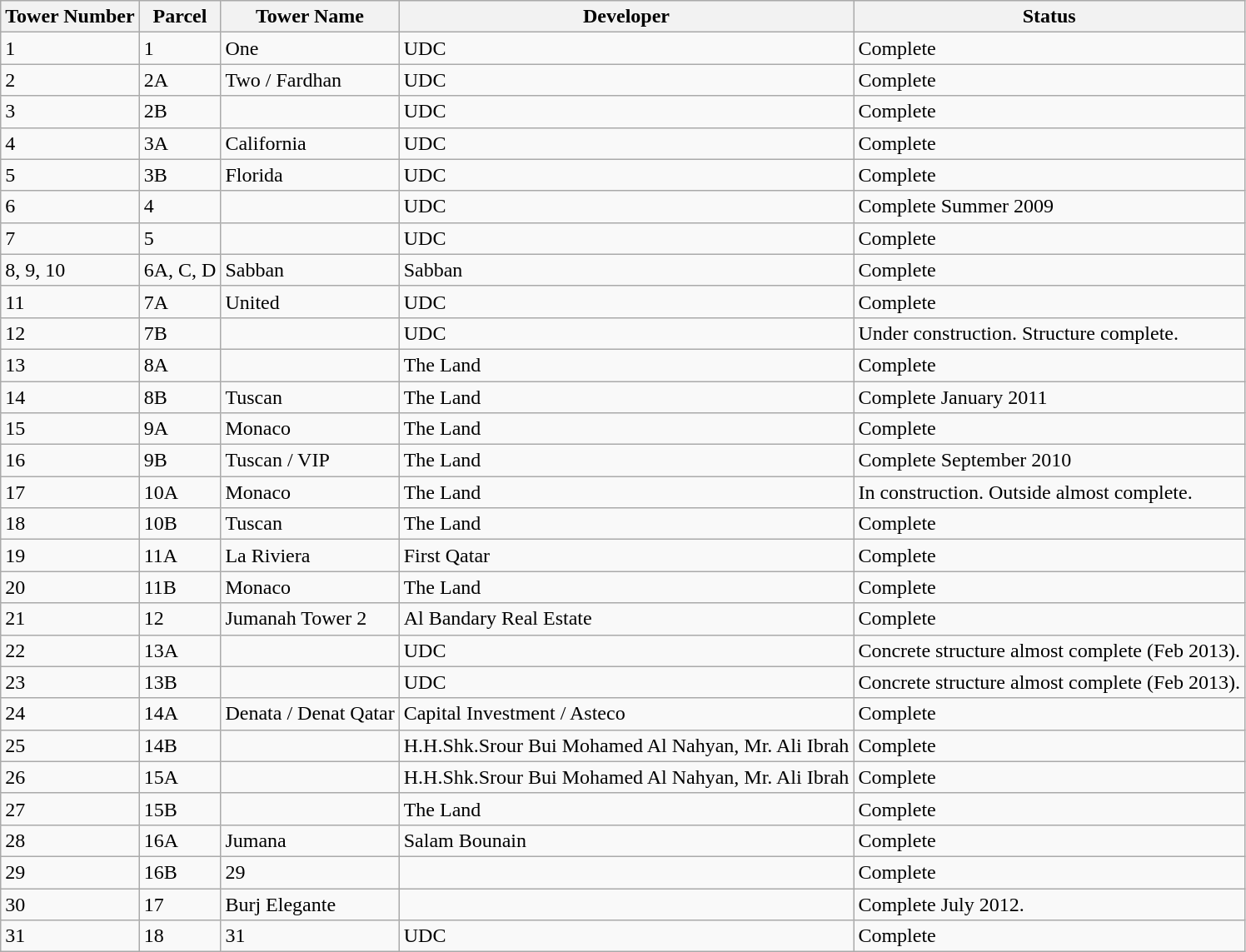<table class="wikitable">
<tr>
<th>Tower Number</th>
<th>Parcel</th>
<th>Tower Name</th>
<th>Developer</th>
<th>Status</th>
</tr>
<tr>
<td>1</td>
<td>1</td>
<td>One</td>
<td>UDC</td>
<td>Complete</td>
</tr>
<tr>
<td>2</td>
<td>2A</td>
<td>Two / Fardhan</td>
<td>UDC</td>
<td>Complete</td>
</tr>
<tr>
<td>3</td>
<td>2B</td>
<td></td>
<td>UDC</td>
<td>Complete</td>
</tr>
<tr>
<td>4</td>
<td>3A</td>
<td>California</td>
<td>UDC</td>
<td>Complete</td>
</tr>
<tr>
<td>5</td>
<td>3B</td>
<td>Florida</td>
<td>UDC</td>
<td>Complete</td>
</tr>
<tr>
<td>6</td>
<td>4</td>
<td></td>
<td>UDC</td>
<td>Complete Summer 2009</td>
</tr>
<tr>
<td>7</td>
<td>5</td>
<td></td>
<td>UDC</td>
<td>Complete</td>
</tr>
<tr>
<td>8, 9, 10</td>
<td>6A, C, D</td>
<td>Sabban</td>
<td>Sabban</td>
<td>Complete</td>
</tr>
<tr>
<td>11</td>
<td>7A</td>
<td>United</td>
<td>UDC</td>
<td>Complete</td>
</tr>
<tr>
<td>12</td>
<td>7B</td>
<td></td>
<td>UDC</td>
<td>Under construction. Structure complete.</td>
</tr>
<tr>
<td>13</td>
<td>8A</td>
<td></td>
<td>The Land</td>
<td>Complete</td>
</tr>
<tr>
<td>14</td>
<td>8B</td>
<td>Tuscan</td>
<td>The Land</td>
<td>Complete January 2011</td>
</tr>
<tr>
<td>15</td>
<td>9A</td>
<td>Monaco</td>
<td>The Land</td>
<td>Complete</td>
</tr>
<tr>
<td>16</td>
<td>9B</td>
<td>Tuscan / VIP</td>
<td>The Land</td>
<td>Complete September 2010</td>
</tr>
<tr>
<td>17</td>
<td>10A</td>
<td>Monaco</td>
<td>The Land</td>
<td>In construction. Outside almost complete.</td>
</tr>
<tr>
<td>18</td>
<td>10B</td>
<td>Tuscan</td>
<td>The Land</td>
<td>Complete</td>
</tr>
<tr>
<td>19</td>
<td>11A</td>
<td>La Riviera</td>
<td>First Qatar</td>
<td>Complete</td>
</tr>
<tr>
<td>20</td>
<td>11B</td>
<td>Monaco</td>
<td>The Land</td>
<td>Complete</td>
</tr>
<tr>
<td>21</td>
<td>12</td>
<td>Jumanah Tower 2</td>
<td>Al Bandary Real Estate</td>
<td>Complete</td>
</tr>
<tr>
<td>22</td>
<td>13A</td>
<td></td>
<td>UDC</td>
<td>Concrete structure almost complete (Feb 2013).</td>
</tr>
<tr>
<td>23</td>
<td>13B</td>
<td></td>
<td>UDC</td>
<td>Concrete structure almost complete (Feb 2013).</td>
</tr>
<tr>
<td>24</td>
<td>14A</td>
<td>Denata / Denat Qatar</td>
<td>Capital Investment / Asteco</td>
<td>Complete</td>
</tr>
<tr>
<td>25</td>
<td>14B</td>
<td></td>
<td>H.H.Shk.Srour Bui Mohamed Al Nahyan, Mr. Ali Ibrah</td>
<td>Complete</td>
</tr>
<tr>
<td>26</td>
<td>15A</td>
<td></td>
<td>H.H.Shk.Srour Bui Mohamed Al Nahyan, Mr. Ali Ibrah</td>
<td>Complete</td>
</tr>
<tr>
<td>27</td>
<td>15B</td>
<td></td>
<td>The Land</td>
<td>Complete</td>
</tr>
<tr>
<td>28</td>
<td>16A</td>
<td>Jumana</td>
<td>Salam Bounain</td>
<td>Complete</td>
</tr>
<tr>
<td>29</td>
<td>16B</td>
<td>29</td>
<td></td>
<td>Complete</td>
</tr>
<tr>
<td>30</td>
<td>17</td>
<td>Burj Elegante</td>
<td></td>
<td>Complete July 2012.</td>
</tr>
<tr>
<td>31</td>
<td>18</td>
<td>31</td>
<td>UDC</td>
<td>Complete</td>
</tr>
</table>
